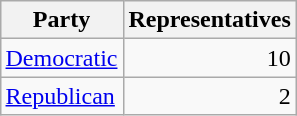<table class="wikitable" style="float:right;margin:0 0 0.5em 1em;">
<tr>
<th colspan="2">Party</th>
<th>Representatives</th>
</tr>
<tr>
<td colspan="2"><a href='#'>Democratic</a></td>
<td align="right">10</td>
</tr>
<tr>
<td colspan="2"><a href='#'>Republican</a></td>
<td align="right">2</td>
</tr>
</table>
